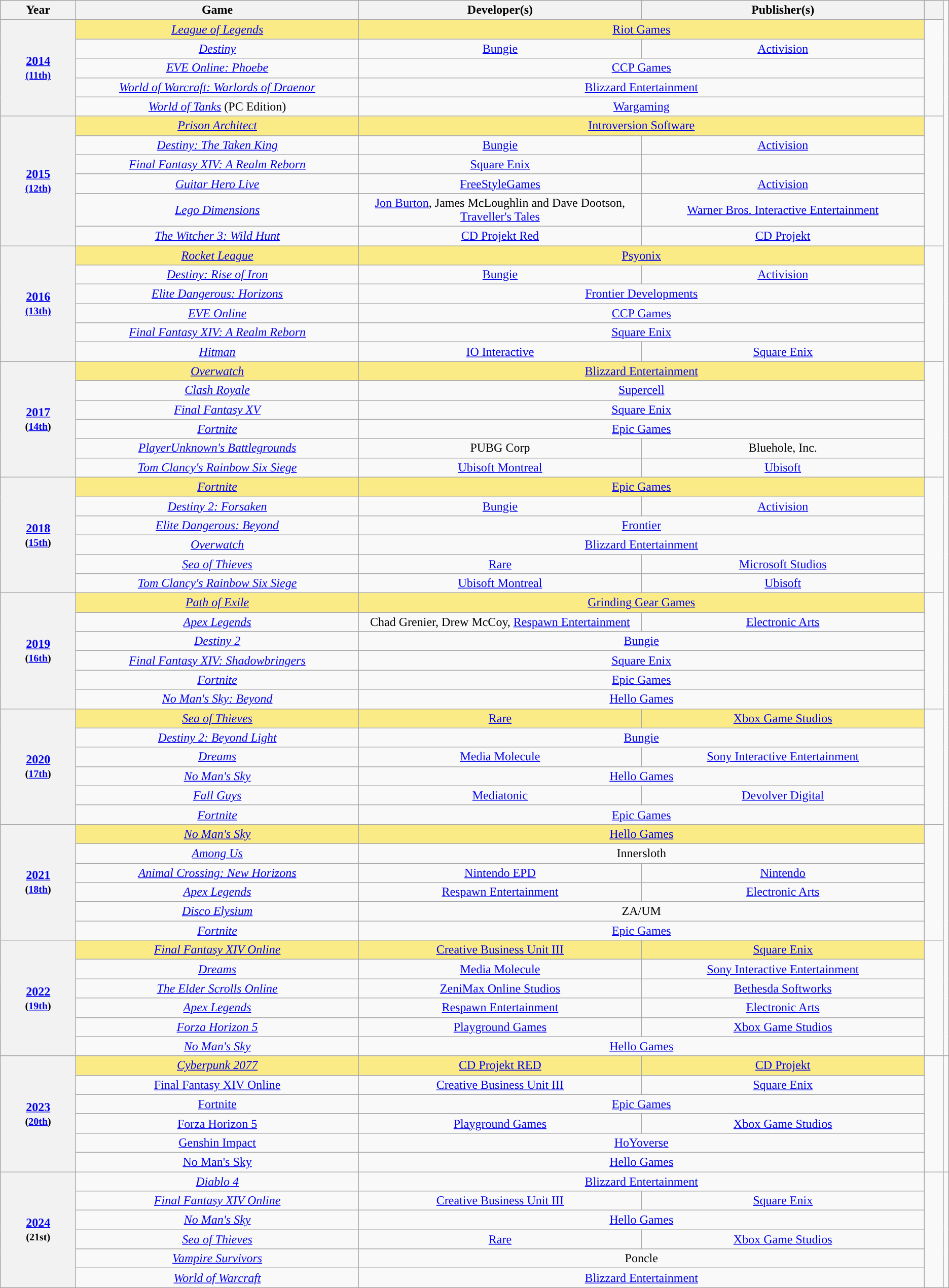<table class="wikitable" rowspan=2 style="text-align: center;">
<tr style="background:#bebebe;">
<th scope="col" style="width:8%;">Year</th>
<th scope="col" style="width:30%;">Game</th>
<th scope="col" style="width:30%;">Developer(s)</th>
<th scope="col" style="width:30%;">Publisher(s)</th>
<th scope="col" style="width:2%;" class="unsortable"></th>
</tr>
<tr>
<th scope="row" rowspan="5" style="text-align:center"><a href='#'>2014</a> <br><small><a href='#'>(11th)</a> </small></th>
<td style="background:#FAEB86"><em><a href='#'>League of Legends</a></em></td>
<td colspan="2" style="background:#FAEB86"><a href='#'>Riot Games</a></td>
<td rowspan="5"></td>
</tr>
<tr>
<td><em><a href='#'>Destiny</a></em></td>
<td><a href='#'>Bungie</a></td>
<td><a href='#'>Activision</a></td>
</tr>
<tr>
<td><em><a href='#'>EVE Online: Phoebe</a></em></td>
<td colspan="2"><a href='#'>CCP Games</a></td>
</tr>
<tr>
<td><em><a href='#'>World of Warcraft: Warlords of Draenor</a></em></td>
<td colspan="2"><a href='#'>Blizzard Entertainment</a></td>
</tr>
<tr>
<td><em><a href='#'>World of Tanks</a></em> (PC Edition)</td>
<td colspan=2><a href='#'>Wargaming</a></td>
</tr>
<tr>
<th scope="row" rowspan="6" style="text-align:center"><a href='#'>2015</a> <br><small><a href='#'>(12th)</a> </small></th>
<td style="background:#FAEB86"><em><a href='#'>Prison Architect</a></em></td>
<td colspan="2" style="background:#FAEB86"><a href='#'>Introversion Software</a></td>
<td rowspan="6"></td>
</tr>
<tr>
<td><em><a href='#'>Destiny: The Taken King</a></em></td>
<td><a href='#'>Bungie</a></td>
<td><a href='#'>Activision</a></td>
</tr>
<tr>
<td><em><a href='#'>Final Fantasy XIV: A Realm Reborn</a></em></td>
<td><a href='#'>Square Enix</a></td>
</tr>
<tr>
<td><em><a href='#'>Guitar Hero Live</a></em></td>
<td><a href='#'>FreeStyleGames</a></td>
<td><a href='#'>Activision</a></td>
</tr>
<tr>
<td><em><a href='#'>Lego Dimensions</a></em></td>
<td><a href='#'>Jon Burton</a>, James McLoughlin and Dave Dootson, <a href='#'>Traveller's Tales</a></td>
<td><a href='#'>Warner Bros. Interactive Entertainment</a></td>
</tr>
<tr>
<td><em><a href='#'>The Witcher 3: Wild Hunt</a></em></td>
<td><a href='#'>CD Projekt Red</a></td>
<td><a href='#'>CD Projekt</a></td>
</tr>
<tr>
<th rowspan="6"><a href='#'>2016</a> <br><small><a href='#'>(13th)</a></small></th>
<td style="background:#FAEB86"><em><a href='#'>Rocket League</a></em></td>
<td colspan="2" style="background:#FAEB86"><a href='#'>Psyonix</a></td>
<td rowspan="6"></td>
</tr>
<tr>
<td><em><a href='#'>Destiny: Rise of Iron</a></em></td>
<td><a href='#'>Bungie</a></td>
<td><a href='#'>Activision</a></td>
</tr>
<tr>
<td><em><a href='#'>Elite Dangerous: Horizons</a></em></td>
<td colspan="2"><a href='#'>Frontier Developments</a></td>
</tr>
<tr>
<td><em><a href='#'>EVE Online</a></em></td>
<td colspan="2"><a href='#'>CCP Games</a></td>
</tr>
<tr>
<td><em><a href='#'>Final Fantasy XIV: A Realm Reborn</a></em></td>
<td colspan="2"><a href='#'>Square Enix</a></td>
</tr>
<tr>
<td><em><a href='#'>Hitman</a></em></td>
<td><a href='#'>IO Interactive</a></td>
<td><a href='#'>Square Enix</a></td>
</tr>
<tr>
<th rowspan="6"><a href='#'>2017</a><br><small>(<a href='#'>14th</a>)</small></th>
<td style="background:#FAEB86"><em><a href='#'>Overwatch</a></em></td>
<td colspan="2" style="background:#FAEB86"><a href='#'>Blizzard Entertainment</a></td>
<td rowspan="6"></td>
</tr>
<tr>
<td><em><a href='#'>Clash Royale</a></em></td>
<td colspan="2"><a href='#'>Supercell</a></td>
</tr>
<tr>
<td><em><a href='#'>Final Fantasy XV</a></em></td>
<td colspan="2"><a href='#'>Square Enix</a></td>
</tr>
<tr>
<td><em><a href='#'>Fortnite</a></em></td>
<td colspan="2"><a href='#'>Epic Games</a></td>
</tr>
<tr>
<td><em><a href='#'>PlayerUnknown's Battlegrounds</a></em></td>
<td>PUBG Corp</td>
<td>Bluehole, Inc.</td>
</tr>
<tr>
<td><em><a href='#'>Tom Clancy's Rainbow Six Siege</a></em></td>
<td><a href='#'>Ubisoft Montreal</a></td>
<td><a href='#'>Ubisoft</a></td>
</tr>
<tr>
<th rowspan="6"><a href='#'>2018</a><br><small>(<a href='#'>15th</a>)</small></th>
<td style="background:#FAEB86"><em><a href='#'>Fortnite</a></em></td>
<td colspan="2" style="background:#FAEB86"><a href='#'>Epic Games</a></td>
<td rowspan="6"></td>
</tr>
<tr>
<td><em><a href='#'>Destiny 2: Forsaken</a></em></td>
<td><a href='#'>Bungie</a></td>
<td><a href='#'>Activision</a></td>
</tr>
<tr>
<td><em><a href='#'>Elite Dangerous: Beyond</a></em></td>
<td colspan="2"><a href='#'>Frontier</a></td>
</tr>
<tr>
<td><em><a href='#'>Overwatch</a></em></td>
<td colspan="2"><a href='#'>Blizzard Entertainment</a></td>
</tr>
<tr>
<td><em><a href='#'>Sea of Thieves</a></em></td>
<td><a href='#'>Rare</a></td>
<td><a href='#'>Microsoft Studios</a></td>
</tr>
<tr>
<td><em><a href='#'>Tom Clancy's Rainbow Six Siege</a></em></td>
<td><a href='#'>Ubisoft Montreal</a></td>
<td><a href='#'>Ubisoft</a></td>
</tr>
<tr>
<th rowspan="6"><a href='#'>2019</a><br><small>(<a href='#'>16th</a>)</small></th>
<td style="background:#FAEB86"><em><a href='#'>Path of Exile</a></em></td>
<td colspan="2" style="background:#FAEB86"><a href='#'>Grinding Gear Games</a></td>
<td rowspan="6"></td>
</tr>
<tr>
<td><em><a href='#'>Apex Legends</a></em></td>
<td>Chad Grenier, Drew McCoy, <a href='#'>Respawn Entertainment</a></td>
<td><a href='#'>Electronic Arts</a></td>
</tr>
<tr>
<td><em><a href='#'>Destiny 2</a></em></td>
<td colspan="2"><a href='#'>Bungie</a></td>
</tr>
<tr>
<td><em><a href='#'>Final Fantasy XIV: Shadowbringers</a></em></td>
<td colspan="2"><a href='#'>Square Enix</a></td>
</tr>
<tr>
<td><em><a href='#'>Fortnite</a></em></td>
<td colspan="2"><a href='#'>Epic Games</a></td>
</tr>
<tr>
<td><em><a href='#'>No Man's Sky: Beyond</a></em></td>
<td colspan="2"><a href='#'>Hello Games</a></td>
</tr>
<tr>
<th rowspan="6"><a href='#'>2020</a><br><small>(<a href='#'>17th</a>)</small></th>
<td style="background:#FAEB86"><em><a href='#'>Sea of Thieves</a></em></td>
<td style="background:#FAEB86"><a href='#'>Rare</a></td>
<td style="background:#FAEB86"><a href='#'>Xbox Game Studios</a></td>
<td rowspan="6"></td>
</tr>
<tr>
<td><em><a href='#'>Destiny 2: Beyond Light</a></em></td>
<td colspan="2"><a href='#'>Bungie</a></td>
</tr>
<tr>
<td><em><a href='#'>Dreams</a></em></td>
<td><a href='#'>Media Molecule</a></td>
<td><a href='#'>Sony Interactive Entertainment</a></td>
</tr>
<tr>
<td><em><a href='#'>No Man's Sky</a></em></td>
<td colspan="2"><a href='#'>Hello Games</a></td>
</tr>
<tr>
<td><em><a href='#'>Fall Guys</a></em></td>
<td><a href='#'>Mediatonic</a></td>
<td><a href='#'>Devolver Digital</a></td>
</tr>
<tr>
<td><em><a href='#'>Fortnite</a></em></td>
<td colspan="2"><a href='#'>Epic Games</a></td>
</tr>
<tr>
<th rowspan="6"><a href='#'>2021</a><br><small>(<a href='#'>18th</a>)</small></th>
<td style="background:#FAEB86"><em><a href='#'>No Man's Sky</a></em></td>
<td colspan="2" style="background:#FAEB86"><a href='#'>Hello Games</a></td>
<td rowspan="6"></td>
</tr>
<tr>
<td><em><a href='#'>Among Us</a></em></td>
<td colspan="2">Innersloth</td>
</tr>
<tr>
<td><em><a href='#'>Animal Crossing: New Horizons</a></em></td>
<td><a href='#'>Nintendo EPD</a></td>
<td><a href='#'>Nintendo</a></td>
</tr>
<tr>
<td><em><a href='#'>Apex Legends</a></em></td>
<td><a href='#'>Respawn Entertainment</a></td>
<td><a href='#'>Electronic Arts</a></td>
</tr>
<tr>
<td><em><a href='#'>Disco Elysium</a></em></td>
<td colspan="2">ZA/UM</td>
</tr>
<tr>
<td><em><a href='#'>Fortnite</a></em></td>
<td colspan="2"><a href='#'>Epic Games</a></td>
</tr>
<tr>
<th rowspan="6"><a href='#'>2022</a><br><small>(<a href='#'>19th</a>)</small></th>
<td style="background:#FAEB86"><em><a href='#'>Final Fantasy XIV Online</a></em></td>
<td style="background:#FAEB86"><a href='#'>Creative Business Unit III</a></td>
<td style="background:#FAEB86"><a href='#'>Square Enix</a></td>
<td rowspan="6"></td>
</tr>
<tr>
<td><em><a href='#'>Dreams</a></em></td>
<td><a href='#'>Media Molecule</a></td>
<td><a href='#'>Sony Interactive Entertainment</a></td>
</tr>
<tr>
<td><em><a href='#'>The Elder Scrolls Online</a></em></td>
<td><a href='#'>ZeniMax Online Studios</a></td>
<td><a href='#'>Bethesda Softworks</a></td>
</tr>
<tr>
<td><em><a href='#'>Apex Legends</a></em></td>
<td><a href='#'>Respawn Entertainment</a></td>
<td><a href='#'>Electronic Arts</a></td>
</tr>
<tr>
<td><em><a href='#'>Forza Horizon 5</a></em></td>
<td><a href='#'>Playground Games</a></td>
<td><a href='#'>Xbox Game Studios</a></td>
</tr>
<tr>
<td><em><a href='#'>No Man's Sky</a></em></td>
<td colspan="2"><a href='#'>Hello Games</a></td>
</tr>
<tr>
<th rowspan="6"><a href='#'>2023</a><br><small>(<a href='#'>20th</a>)</small></th>
<td style="background:#FAEB86"><em><a href='#'>Cyberpunk 2077</a></em></td>
<td style="background:#FAEB86"><a href='#'>CD Projekt RED</a></td>
<td style="background:#FAEB86"><a href='#'>CD Projekt</a></td>
<td rowspan="6"><br></td>
<td rowspan="6"></td>
</tr>
<tr>
<td><a href='#'>Final Fantasy XIV Online</a></td>
<td><a href='#'>Creative Business Unit III</a></td>
<td><a href='#'>Square Enix</a></td>
</tr>
<tr>
<td><a href='#'>Fortnite</a></td>
<td colspan="2"><a href='#'>Epic Games</a></td>
</tr>
<tr>
<td><a href='#'>Forza Horizon 5</a></td>
<td><a href='#'>Playground Games</a></td>
<td><a href='#'>Xbox Game Studios</a></td>
</tr>
<tr>
<td><a href='#'>Genshin Impact</a></td>
<td colspan="2"><a href='#'>HoYoverse</a></td>
</tr>
<tr>
<td><a href='#'>No Man's Sky</a></td>
<td colspan="2"><a href='#'>Hello Games</a></td>
</tr>
<tr>
<th rowspan="6"><a href='#'>2024</a><br><small>(21st)</small></th>
<td><em><a href='#'>Diablo 4</a></em></td>
<td colspan="2"><a href='#'>Blizzard Entertainment</a></td>
<td rowspan="6"></td>
</tr>
<tr>
<td><em><a href='#'>Final Fantasy XIV Online</a></em></td>
<td><a href='#'>Creative Business Unit III</a></td>
<td><a href='#'>Square Enix</a></td>
</tr>
<tr>
<td><em><a href='#'>No Man's Sky</a></em></td>
<td colspan="2"><a href='#'>Hello Games</a></td>
</tr>
<tr>
<td><em><a href='#'>Sea of Thieves</a></em></td>
<td><a href='#'>Rare</a></td>
<td><a href='#'>Xbox Game Studios</a></td>
</tr>
<tr>
<td><em><a href='#'>Vampire Survivors</a></em></td>
<td colspan="2">Poncle</td>
</tr>
<tr>
<td><em><a href='#'>World of Warcraft</a></em></td>
<td colspan="2"><a href='#'>Blizzard Entertainment</a></td>
</tr>
</table>
